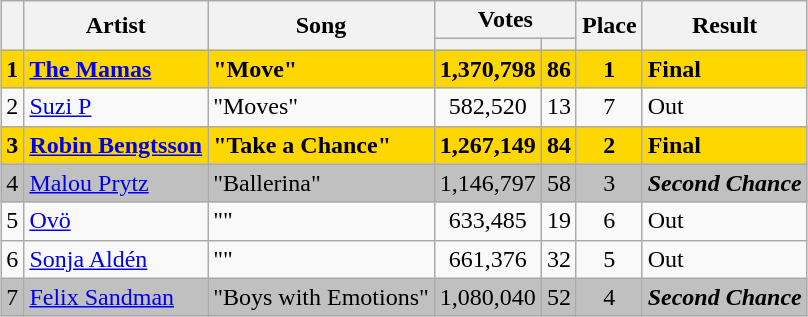<table class="sortable wikitable" style="margin: 1em auto 1em auto; text-align:center;">
<tr>
<th rowspan="2"></th>
<th rowspan="2">Artist</th>
<th rowspan="2">Song</th>
<th colspan="2" class="unsortable">Votes</th>
<th rowspan="2">Place</th>
<th rowspan="2">Result</th>
</tr>
<tr>
<th><small></small></th>
<th><small></small></th>
</tr>
<tr style="background:gold;">
<td><strong>1</strong></td>
<td align="left"><strong><a href='#'>The Mamas</a></strong></td>
<td align="left"><strong>"Move"</strong></td>
<td><strong>1,370,798</strong></td>
<td><strong>86</strong></td>
<td><strong>1</strong></td>
<td align="left"><strong>Final</strong></td>
</tr>
<tr>
<td>2</td>
<td align="left"><a href='#'>Suzi P</a></td>
<td align="left">"Moves"</td>
<td>582,520</td>
<td>13</td>
<td>7</td>
<td align="left">Out</td>
</tr>
<tr style="background:gold;">
<td><strong>3</strong></td>
<td align="left"><strong><a href='#'>Robin Bengtsson</a></strong></td>
<td align="left"><strong>"Take a Chance"</strong></td>
<td><strong>1,267,149</strong></td>
<td><strong>84</strong></td>
<td><strong>2</strong></td>
<td align="left"><strong>Final</strong></td>
</tr>
<tr style="background:silver;">
<td>4</td>
<td align="left"><a href='#'>Malou Prytz</a></td>
<td align="left">"Ballerina"</td>
<td>1,146,797</td>
<td>58</td>
<td>3</td>
<td align="left"><strong><em>Second Chance</em></strong></td>
</tr>
<tr>
<td>5</td>
<td align="left"><a href='#'>Ovö</a></td>
<td align="left">""</td>
<td>633,485</td>
<td>19</td>
<td>6</td>
<td align="left">Out</td>
</tr>
<tr>
<td>6</td>
<td align="left"><a href='#'>Sonja Aldén</a></td>
<td align="left">""</td>
<td>661,376</td>
<td>32</td>
<td>5</td>
<td align="left">Out</td>
</tr>
<tr style="background:silver;">
<td>7</td>
<td align="left"><a href='#'>Felix Sandman</a></td>
<td align="left">"Boys with Emotions"</td>
<td>1,080,040</td>
<td>52</td>
<td>4</td>
<td align="left"><strong><em>Second Chance</em></strong></td>
</tr>
</table>
